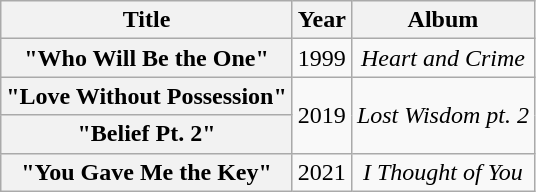<table class="wikitable plainrowheaders" style="text-align:center;">
<tr>
<th scope="col">Title</th>
<th scope="col">Year</th>
<th scope="col">Album</th>
</tr>
<tr>
<th scope="row">"Who Will Be the One"</th>
<td>1999</td>
<td><em>Heart and Crime</em></td>
</tr>
<tr>
<th scope="row">"Love Without Possession"</th>
<td rowspan="2">2019</td>
<td rowspan="2"><em>Lost Wisdom pt. 2</em></td>
</tr>
<tr>
<th scope="row">"Belief Pt. 2"</th>
</tr>
<tr>
<th scope="row">"You Gave Me the Key"</th>
<td>2021</td>
<td><em>I Thought of You</em></td>
</tr>
</table>
